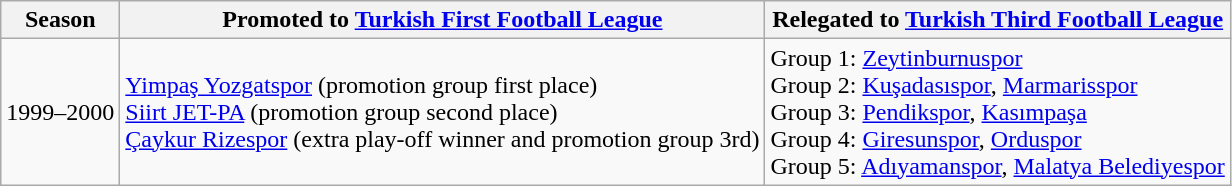<table class="wikitable">
<tr>
<th>Season</th>
<th>Promoted to <a href='#'>Turkish First Football League</a></th>
<th>Relegated to <a href='#'>Turkish Third Football League</a></th>
</tr>
<tr>
<td>1999–2000</td>
<td><a href='#'>Yimpaş Yozgatspor</a> (promotion group first place)<br><a href='#'>Siirt JET-PA</a> (promotion group second place)<br><a href='#'>Çaykur Rizespor</a> (extra play-off winner and promotion group 3rd)</td>
<td>Group 1: <a href='#'>Zeytinburnuspor</a><br>Group 2: <a href='#'>Kuşadasıspor</a>, <a href='#'>Marmarisspor</a><br>Group 3: <a href='#'>Pendikspor</a>, <a href='#'>Kasımpaşa</a><br>Group 4: <a href='#'>Giresunspor</a>, <a href='#'>Orduspor</a><br>Group 5: <a href='#'>Adıyamanspor</a>, <a href='#'>Malatya Belediyespor</a></td>
</tr>
</table>
